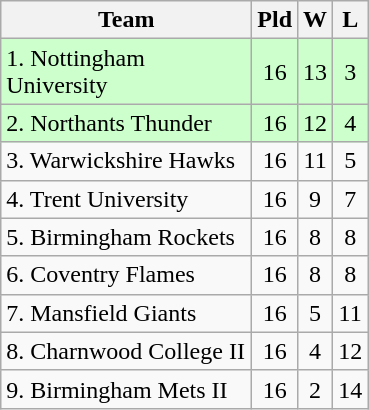<table class="wikitable" style="text-align: center;">
<tr>
<th style="width:160px;">Team</th>
<th style="width:12px;" abbr="Played">Pld</th>
<th style="width:12px;" abbr="Won">W</th>
<th style="width:12px;" abbr="Lost">L</th>
</tr>
<tr style="background:#cfc;">
<td style="text-align:left;">1. Nottingham University</td>
<td>16</td>
<td>13</td>
<td>3</td>
</tr>
<tr style="background:#cfc;">
<td style="text-align:left;">2. Northants Thunder</td>
<td>16</td>
<td>12</td>
<td>4</td>
</tr>
<tr style="background:;">
<td style="text-align:left;">3. Warwickshire Hawks</td>
<td>16</td>
<td>11</td>
<td>5</td>
</tr>
<tr style="background:;">
<td style="text-align:left;">4. Trent University</td>
<td>16</td>
<td>9</td>
<td>7</td>
</tr>
<tr style="background:;">
<td style="text-align:left;">5. Birmingham Rockets</td>
<td>16</td>
<td>8</td>
<td>8</td>
</tr>
<tr style="background: ;">
<td style="text-align:left;">6. Coventry Flames</td>
<td>16</td>
<td>8</td>
<td>8</td>
</tr>
<tr style="background: ;">
<td style="text-align:left;">7. Mansfield Giants</td>
<td>16</td>
<td>5</td>
<td>11</td>
</tr>
<tr style="background: ;">
<td style="text-align:left;">8. Charnwood College II</td>
<td>16</td>
<td>4</td>
<td>12</td>
</tr>
<tr style="background: ;">
<td style="text-align:left;">9. Birmingham Mets II</td>
<td>16</td>
<td>2</td>
<td>14</td>
</tr>
</table>
